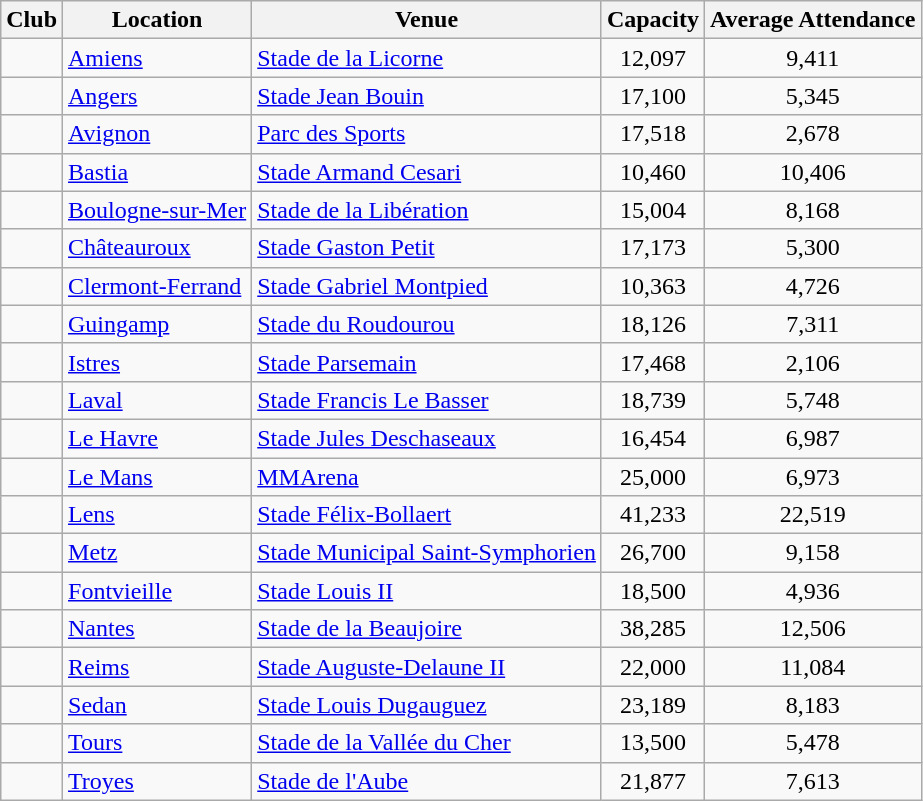<table class="wikitable sortable">
<tr>
<th>Club</th>
<th>Location</th>
<th>Venue</th>
<th>Capacity</th>
<th>Average Attendance</th>
</tr>
<tr>
<td></td>
<td><a href='#'>Amiens</a></td>
<td><a href='#'>Stade de la Licorne</a></td>
<td align="center">12,097</td>
<td align="center">9,411</td>
</tr>
<tr>
<td></td>
<td><a href='#'>Angers</a></td>
<td><a href='#'>Stade Jean Bouin</a></td>
<td align="center">17,100</td>
<td align="center">5,345</td>
</tr>
<tr>
<td></td>
<td><a href='#'>Avignon</a></td>
<td><a href='#'>Parc des Sports</a></td>
<td align="center">17,518</td>
<td align="center">2,678</td>
</tr>
<tr>
<td></td>
<td><a href='#'>Bastia</a></td>
<td><a href='#'>Stade Armand Cesari</a></td>
<td align="center">10,460</td>
<td align="center">10,406</td>
</tr>
<tr>
<td></td>
<td><a href='#'>Boulogne-sur-Mer</a></td>
<td><a href='#'>Stade de la Libération</a></td>
<td align="center">15,004</td>
<td align="center">8,168</td>
</tr>
<tr>
<td></td>
<td><a href='#'>Châteauroux</a></td>
<td><a href='#'>Stade Gaston Petit</a></td>
<td align="center">17,173</td>
<td align="center">5,300</td>
</tr>
<tr>
<td></td>
<td><a href='#'>Clermont-Ferrand</a></td>
<td><a href='#'>Stade Gabriel Montpied</a></td>
<td align="center">10,363</td>
<td align="center">4,726</td>
</tr>
<tr>
<td></td>
<td><a href='#'>Guingamp</a></td>
<td><a href='#'>Stade du Roudourou</a></td>
<td align="center">18,126</td>
<td align="center">7,311</td>
</tr>
<tr>
<td></td>
<td><a href='#'>Istres</a></td>
<td><a href='#'>Stade Parsemain</a></td>
<td align="center">17,468</td>
<td align="center">2,106</td>
</tr>
<tr>
<td></td>
<td><a href='#'>Laval</a></td>
<td><a href='#'>Stade Francis Le Basser</a></td>
<td align="center">18,739</td>
<td align="center">5,748</td>
</tr>
<tr>
<td></td>
<td><a href='#'>Le Havre</a></td>
<td><a href='#'>Stade Jules Deschaseaux</a></td>
<td align="center">16,454</td>
<td align="center">6,987</td>
</tr>
<tr>
<td></td>
<td><a href='#'>Le Mans</a></td>
<td><a href='#'>MMArena</a></td>
<td align="center">25,000</td>
<td align="center">6,973</td>
</tr>
<tr>
<td></td>
<td><a href='#'>Lens</a></td>
<td><a href='#'>Stade Félix-Bollaert</a></td>
<td align="center">41,233</td>
<td align="center">22,519</td>
</tr>
<tr>
<td></td>
<td><a href='#'>Metz</a></td>
<td><a href='#'>Stade Municipal Saint-Symphorien</a></td>
<td align="center">26,700</td>
<td align="center">9,158</td>
</tr>
<tr>
<td></td>
<td><a href='#'>Fontvieille</a></td>
<td><a href='#'>Stade Louis II</a></td>
<td align="center">18,500</td>
<td align="center">4,936</td>
</tr>
<tr>
<td></td>
<td><a href='#'>Nantes</a></td>
<td><a href='#'>Stade de la Beaujoire</a></td>
<td align="center">38,285</td>
<td align="center">12,506</td>
</tr>
<tr>
<td></td>
<td><a href='#'>Reims</a></td>
<td><a href='#'>Stade Auguste-Delaune II</a></td>
<td align="center">22,000</td>
<td align="center">11,084</td>
</tr>
<tr>
<td></td>
<td><a href='#'>Sedan</a></td>
<td><a href='#'>Stade Louis Dugauguez</a></td>
<td align="center">23,189</td>
<td align="center">8,183</td>
</tr>
<tr>
<td></td>
<td><a href='#'>Tours</a></td>
<td><a href='#'>Stade de la Vallée du Cher</a></td>
<td align="center">13,500</td>
<td align="center">5,478</td>
</tr>
<tr>
<td></td>
<td><a href='#'>Troyes</a></td>
<td><a href='#'>Stade de l'Aube</a></td>
<td align="center">21,877</td>
<td align="center">7,613</td>
</tr>
</table>
